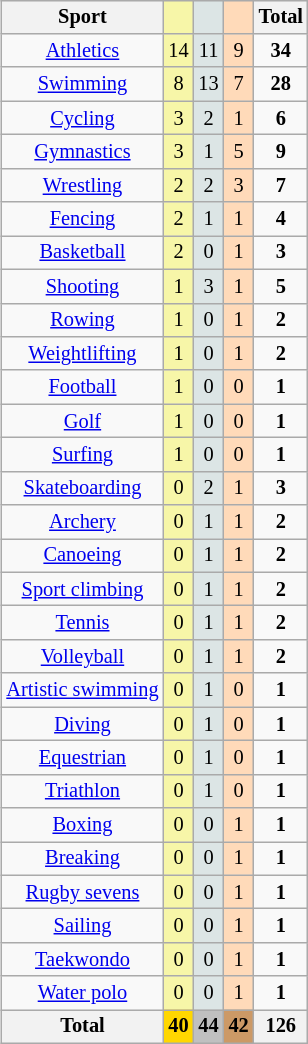<table class=wikitable style=font-size:85%;float:right;text-align:center>
<tr>
<th>Sport</th>
<td bgcolor=F7F6A8></td>
<td bgcolor=DCE5E5></td>
<td bgcolor=FFDAB9></td>
<th>Total</th>
</tr>
<tr>
<td><a href='#'>Athletics</a></td>
<td bgcolor=F7F6A8>14</td>
<td bgcolor=DCE5E5>11</td>
<td bgcolor=FFDAB9>9</td>
<td><strong>34</strong></td>
</tr>
<tr>
<td><a href='#'>Swimming</a></td>
<td bgcolor=F7F6A8>8</td>
<td bgcolor=DCE5E5>13</td>
<td bgcolor=FFDAB9>7</td>
<td><strong>28</strong></td>
</tr>
<tr>
<td><a href='#'>Cycling</a></td>
<td bgcolor=F7F6A8>3</td>
<td bgcolor=DCE5E5>2</td>
<td bgcolor=FFDAB9>1</td>
<td><strong>6</strong></td>
</tr>
<tr>
<td><a href='#'>Gymnastics</a></td>
<td bgcolor=F7F6A8>3</td>
<td bgcolor=DCE5E5>1</td>
<td bgcolor=FFDAB9>5</td>
<td><strong>9</strong></td>
</tr>
<tr>
<td><a href='#'>Wrestling</a></td>
<td bgcolor=F7F6A8>2</td>
<td bgcolor=DCE5E5>2</td>
<td bgcolor=FFDAB9>3</td>
<td><strong>7</strong></td>
</tr>
<tr>
<td><a href='#'>Fencing</a></td>
<td bgcolor=F7F6A8>2</td>
<td bgcolor=DCE5E5>1</td>
<td bgcolor=FFDAB9>1</td>
<td><strong>4</strong></td>
</tr>
<tr>
<td><a href='#'>Basketball</a></td>
<td bgcolor=F7F6A8>2</td>
<td bgcolor=DCE5E5>0</td>
<td bgcolor=FFDAB9>1</td>
<td><strong>3</strong></td>
</tr>
<tr>
<td><a href='#'>Shooting</a></td>
<td bgcolor=F7F6A8>1</td>
<td bgcolor=DCE5E5>3</td>
<td bgcolor=FFDAB9>1</td>
<td><strong>5</strong></td>
</tr>
<tr>
<td><a href='#'>Rowing</a></td>
<td bgcolor=F7F6A8>1</td>
<td bgcolor=DCE5E5>0</td>
<td bgcolor=FFDAB9>1</td>
<td><strong>2</strong></td>
</tr>
<tr>
<td><a href='#'>Weightlifting</a></td>
<td bgcolor=F7F6A8>1</td>
<td bgcolor=DCE5E5>0</td>
<td bgcolor=FFDAB9>1</td>
<td><strong>2</strong></td>
</tr>
<tr>
<td><a href='#'>Football</a></td>
<td bgcolor=F7F6A8>1</td>
<td bgcolor=DCE5E5>0</td>
<td bgcolor=FFDAB9>0</td>
<td><strong>1</strong></td>
</tr>
<tr>
<td><a href='#'>Golf</a></td>
<td bgcolor=F7F6A8>1</td>
<td bgcolor=DCE5E5>0</td>
<td bgcolor=FFDAB9>0</td>
<td><strong>1</strong></td>
</tr>
<tr>
<td><a href='#'>Surfing</a></td>
<td bgcolor=F7F6A8>1</td>
<td bgcolor=DCE5E5>0</td>
<td bgcolor=FFDAB9>0</td>
<td><strong>1</strong></td>
</tr>
<tr>
<td><a href='#'>Skateboarding</a></td>
<td bgcolor=F7F6A8>0</td>
<td bgcolor=DCE5E5>2</td>
<td bgcolor=FFDAB9>1</td>
<td><strong>3</strong></td>
</tr>
<tr>
<td><a href='#'>Archery</a></td>
<td bgcolor=F7F6A8>0</td>
<td bgcolor=DCE5E5>1</td>
<td bgcolor=FFDAB9>1</td>
<td><strong>2</strong></td>
</tr>
<tr>
<td><a href='#'>Canoeing</a></td>
<td bgcolor=F7F6A8>0</td>
<td bgcolor=DCE5E5>1</td>
<td bgcolor=FFDAB9>1</td>
<td><strong>2</strong></td>
</tr>
<tr>
<td><a href='#'>Sport climbing</a></td>
<td bgcolor=F7F6A8>0</td>
<td bgcolor=DCE5E5>1</td>
<td bgcolor=FFDAB9>1</td>
<td><strong>2</strong></td>
</tr>
<tr>
<td><a href='#'>Tennis</a></td>
<td bgcolor=F7F6A8>0</td>
<td bgcolor=DCE5E5>1</td>
<td bgcolor=FFDAB9>1</td>
<td><strong>2</strong></td>
</tr>
<tr>
<td><a href='#'>Volleyball</a></td>
<td bgcolor=F7F6A8>0</td>
<td bgcolor=DCE5E5>1</td>
<td bgcolor=FFDAB9>1</td>
<td><strong>2</strong></td>
</tr>
<tr>
<td><a href='#'>Artistic swimming</a></td>
<td bgcolor=F7F6A8>0</td>
<td bgcolor=DCE5E5>1</td>
<td bgcolor=FFDAB9>0</td>
<td><strong>1</strong></td>
</tr>
<tr>
<td><a href='#'>Diving</a></td>
<td bgcolor=F7F6A8>0</td>
<td bgcolor=DCE5E5>1</td>
<td bgcolor=FFDAB9>0</td>
<td><strong>1</strong></td>
</tr>
<tr>
<td><a href='#'>Equestrian</a></td>
<td bgcolor=F7F6A8>0</td>
<td bgcolor=DCE5E5>1</td>
<td bgcolor=FFDAB9>0</td>
<td><strong>1</strong></td>
</tr>
<tr>
<td><a href='#'>Triathlon</a></td>
<td bgcolor=F7F6A8>0</td>
<td bgcolor=DCE5E5>1</td>
<td bgcolor=FFDAB9>0</td>
<td><strong>1</strong></td>
</tr>
<tr>
<td><a href='#'>Boxing</a></td>
<td bgcolor=F7F6A8>0</td>
<td bgcolor=DCE5E5>0</td>
<td bgcolor=FFDAB9>1</td>
<td><strong>1</strong></td>
</tr>
<tr>
<td><a href='#'>Breaking</a></td>
<td bgcolor=F7F6A8>0</td>
<td bgcolor=DCE5E5>0</td>
<td bgcolor=FFDAB9>1</td>
<td><strong>1</strong></td>
</tr>
<tr>
<td><a href='#'>Rugby sevens</a></td>
<td bgcolor=F7F6A8>0</td>
<td bgcolor=DCE5E5>0</td>
<td bgcolor=FFDAB9>1</td>
<td><strong>1</strong></td>
</tr>
<tr>
<td><a href='#'>Sailing</a></td>
<td bgcolor=F7F6A8>0</td>
<td bgcolor=DCE5E5>0</td>
<td bgcolor=FFDAB9>1</td>
<td><strong>1</strong></td>
</tr>
<tr>
<td><a href='#'>Taekwondo</a></td>
<td bgcolor=F7F6A8>0</td>
<td bgcolor=DCE5E5>0</td>
<td bgcolor=FFDAB9>1</td>
<td><strong>1</strong></td>
</tr>
<tr>
<td><a href='#'>Water polo</a></td>
<td bgcolor=F7F6A8>0</td>
<td bgcolor=DCE5E5>0</td>
<td bgcolor=FFDAB9>1</td>
<td><strong>1</strong></td>
</tr>
<tr>
<th>Total</th>
<th style=background:gold>40</th>
<th style=background:silver>44</th>
<th style=background:#c96>42</th>
<th>126</th>
</tr>
</table>
